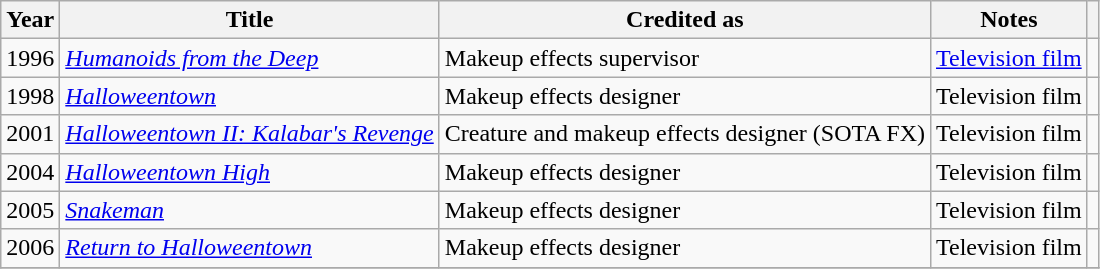<table class="wikitable sortable">
<tr>
<th>Year</th>
<th>Title</th>
<th>Credited as</th>
<th class=unsortable>Notes</th>
<th class=unsortable></th>
</tr>
<tr>
<td>1996</td>
<td><em><a href='#'>Humanoids from the Deep</a></em></td>
<td>Makeup effects supervisor</td>
<td><a href='#'>Television film</a></td>
<td></td>
</tr>
<tr>
<td>1998</td>
<td><em><a href='#'>Halloweentown</a></em></td>
<td>Makeup effects designer</td>
<td>Television film</td>
<td></td>
</tr>
<tr>
<td>2001</td>
<td><em><a href='#'>Halloweentown II: Kalabar's Revenge</a></em></td>
<td>Creature and makeup effects designer (SOTA FX)</td>
<td>Television film</td>
<td></td>
</tr>
<tr>
<td>2004</td>
<td><em><a href='#'>Halloweentown High</a></em></td>
<td>Makeup effects designer</td>
<td>Television film</td>
<td></td>
</tr>
<tr>
<td>2005</td>
<td><em><a href='#'>Snakeman</a></em></td>
<td>Makeup effects designer</td>
<td>Television film</td>
<td></td>
</tr>
<tr>
<td>2006</td>
<td><em><a href='#'>Return to Halloweentown</a></em></td>
<td>Makeup effects designer</td>
<td>Television film</td>
<td></td>
</tr>
<tr>
</tr>
</table>
